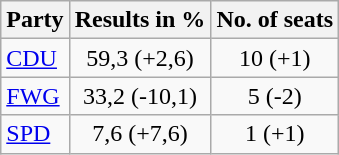<table class="wikitable left">
<tr class="hintergrundfarbe5">
<th>Party</th>
<th>Results in %</th>
<th>No. of seats</th>
</tr>
<tr>
<td><a href='#'>CDU</a></td>
<td align="center">59,3 (+2,6)</td>
<td align="center">10 (+1)</td>
</tr>
<tr>
<td><a href='#'>FWG</a></td>
<td align="center">33,2 (-10,1)</td>
<td align="center">5 (-2)</td>
</tr>
<tr>
<td><a href='#'>SPD</a></td>
<td align="center">7,6 (+7,6)</td>
<td align="center">1 (+1)</td>
</tr>
</table>
